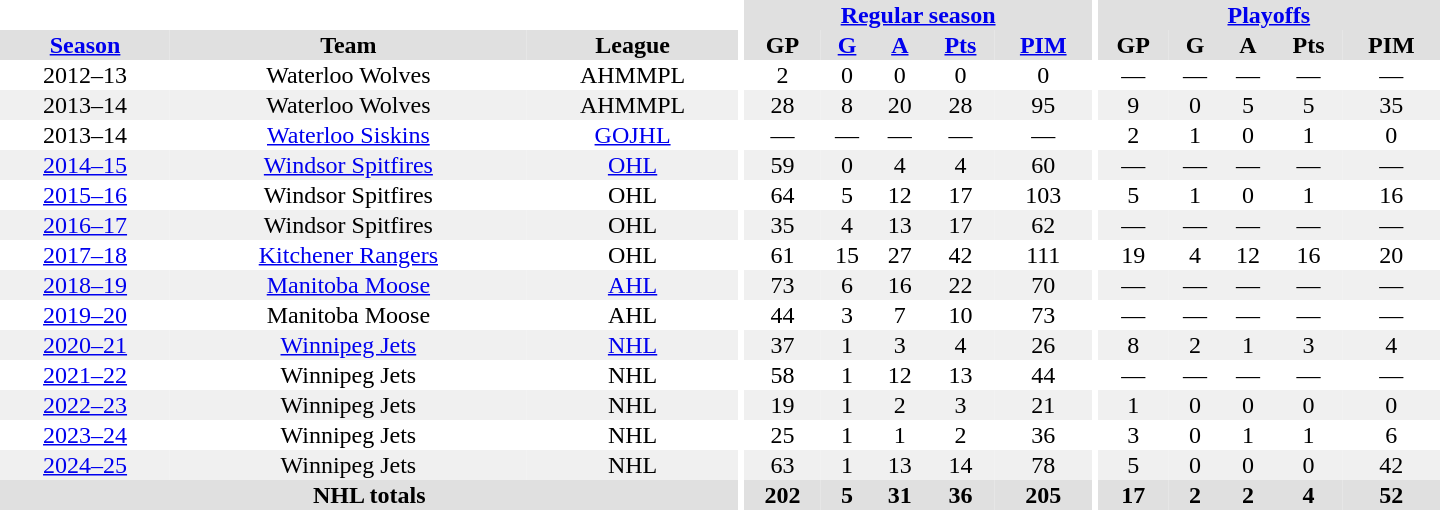<table border="0" cellpadding="1" cellspacing="0" style="text-align:center; width:60em">
<tr bgcolor="#e0e0e0">
<th colspan="3" bgcolor="#ffffff"></th>
<th rowspan="99" bgcolor="#ffffff"></th>
<th colspan="5"><a href='#'>Regular season</a></th>
<th rowspan="99" bgcolor="#ffffff"></th>
<th colspan="5"><a href='#'>Playoffs</a></th>
</tr>
<tr bgcolor="#e0e0e0">
<th><a href='#'>Season</a></th>
<th>Team</th>
<th>League</th>
<th>GP</th>
<th><a href='#'>G</a></th>
<th><a href='#'>A</a></th>
<th><a href='#'>Pts</a></th>
<th><a href='#'>PIM</a></th>
<th>GP</th>
<th>G</th>
<th>A</th>
<th>Pts</th>
<th>PIM</th>
</tr>
<tr>
<td>2012–13</td>
<td>Waterloo Wolves</td>
<td>AHMMPL</td>
<td>2</td>
<td>0</td>
<td>0</td>
<td>0</td>
<td>0</td>
<td>—</td>
<td>—</td>
<td>—</td>
<td>—</td>
<td>—</td>
</tr>
<tr bgcolor="#f0f0f0">
<td>2013–14</td>
<td>Waterloo Wolves</td>
<td>AHMMPL</td>
<td>28</td>
<td>8</td>
<td>20</td>
<td>28</td>
<td>95</td>
<td>9</td>
<td>0</td>
<td>5</td>
<td>5</td>
<td>35</td>
</tr>
<tr>
<td>2013–14</td>
<td><a href='#'>Waterloo Siskins</a></td>
<td><a href='#'>GOJHL</a></td>
<td>—</td>
<td>—</td>
<td>—</td>
<td>—</td>
<td>—</td>
<td>2</td>
<td>1</td>
<td>0</td>
<td>1</td>
<td>0</td>
</tr>
<tr bgcolor="#f0f0f0">
<td><a href='#'>2014–15</a></td>
<td><a href='#'>Windsor Spitfires</a></td>
<td><a href='#'>OHL</a></td>
<td>59</td>
<td>0</td>
<td>4</td>
<td>4</td>
<td>60</td>
<td>—</td>
<td>—</td>
<td>—</td>
<td>—</td>
<td>—</td>
</tr>
<tr>
<td><a href='#'>2015–16</a></td>
<td>Windsor Spitfires</td>
<td>OHL</td>
<td>64</td>
<td>5</td>
<td>12</td>
<td>17</td>
<td>103</td>
<td>5</td>
<td>1</td>
<td>0</td>
<td>1</td>
<td>16</td>
</tr>
<tr bgcolor="#f0f0f0">
<td><a href='#'>2016–17</a></td>
<td>Windsor Spitfires</td>
<td>OHL</td>
<td>35</td>
<td>4</td>
<td>13</td>
<td>17</td>
<td>62</td>
<td>—</td>
<td>—</td>
<td>—</td>
<td>—</td>
<td>—</td>
</tr>
<tr>
<td><a href='#'>2017–18</a></td>
<td><a href='#'>Kitchener Rangers</a></td>
<td>OHL</td>
<td>61</td>
<td>15</td>
<td>27</td>
<td>42</td>
<td>111</td>
<td>19</td>
<td>4</td>
<td>12</td>
<td>16</td>
<td>20</td>
</tr>
<tr bgcolor="#f0f0f0">
<td><a href='#'>2018–19</a></td>
<td><a href='#'>Manitoba Moose</a></td>
<td><a href='#'>AHL</a></td>
<td>73</td>
<td>6</td>
<td>16</td>
<td>22</td>
<td>70</td>
<td>—</td>
<td>—</td>
<td>—</td>
<td>—</td>
<td>—</td>
</tr>
<tr>
<td><a href='#'>2019–20</a></td>
<td>Manitoba Moose</td>
<td>AHL</td>
<td>44</td>
<td>3</td>
<td>7</td>
<td>10</td>
<td>73</td>
<td>—</td>
<td>—</td>
<td>—</td>
<td>—</td>
<td>—</td>
</tr>
<tr bgcolor="#f0f0f0">
<td><a href='#'>2020–21</a></td>
<td><a href='#'>Winnipeg Jets</a></td>
<td><a href='#'>NHL</a></td>
<td>37</td>
<td>1</td>
<td>3</td>
<td>4</td>
<td>26</td>
<td>8</td>
<td>2</td>
<td>1</td>
<td>3</td>
<td>4</td>
</tr>
<tr>
<td><a href='#'>2021–22</a></td>
<td>Winnipeg Jets</td>
<td>NHL</td>
<td>58</td>
<td>1</td>
<td>12</td>
<td>13</td>
<td>44</td>
<td>—</td>
<td>—</td>
<td>—</td>
<td>—</td>
<td>—</td>
</tr>
<tr bgcolor="#f0f0f0">
<td><a href='#'>2022–23</a></td>
<td>Winnipeg Jets</td>
<td>NHL</td>
<td>19</td>
<td>1</td>
<td>2</td>
<td>3</td>
<td>21</td>
<td>1</td>
<td>0</td>
<td>0</td>
<td>0</td>
<td>0</td>
</tr>
<tr>
<td><a href='#'>2023–24</a></td>
<td>Winnipeg Jets</td>
<td>NHL</td>
<td>25</td>
<td>1</td>
<td>1</td>
<td>2</td>
<td>36</td>
<td>3</td>
<td>0</td>
<td>1</td>
<td>1</td>
<td>6</td>
</tr>
<tr bgcolor="#f0f0f0">
<td><a href='#'>2024–25</a></td>
<td>Winnipeg Jets</td>
<td>NHL</td>
<td>63</td>
<td>1</td>
<td>13</td>
<td>14</td>
<td>78</td>
<td>5</td>
<td>0</td>
<td>0</td>
<td>0</td>
<td>42</td>
</tr>
<tr bgcolor="#e0e0e0">
<th colspan="3">NHL totals</th>
<th>202</th>
<th>5</th>
<th>31</th>
<th>36</th>
<th>205</th>
<th>17</th>
<th>2</th>
<th>2</th>
<th>4</th>
<th>52</th>
</tr>
</table>
